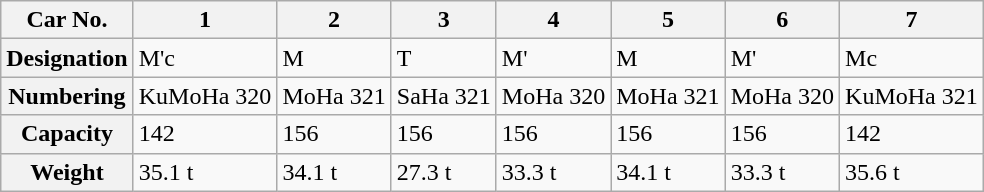<table class="wikitable">
<tr>
<th>Car No.</th>
<th>1</th>
<th>2</th>
<th>3</th>
<th>4</th>
<th>5</th>
<th>6</th>
<th>7</th>
</tr>
<tr>
<th>Designation</th>
<td>M'c</td>
<td>M</td>
<td>T</td>
<td>M'</td>
<td>M</td>
<td>M'</td>
<td>Mc</td>
</tr>
<tr>
<th>Numbering</th>
<td>KuMoHa 320</td>
<td>MoHa 321</td>
<td>SaHa 321</td>
<td>MoHa 320</td>
<td>MoHa 321</td>
<td>MoHa 320</td>
<td>KuMoHa 321</td>
</tr>
<tr>
<th>Capacity</th>
<td>142</td>
<td>156</td>
<td>156</td>
<td>156</td>
<td>156</td>
<td>156</td>
<td>142</td>
</tr>
<tr>
<th>Weight</th>
<td>35.1 t</td>
<td>34.1 t</td>
<td>27.3 t</td>
<td>33.3 t</td>
<td>34.1 t</td>
<td>33.3 t</td>
<td>35.6 t</td>
</tr>
</table>
